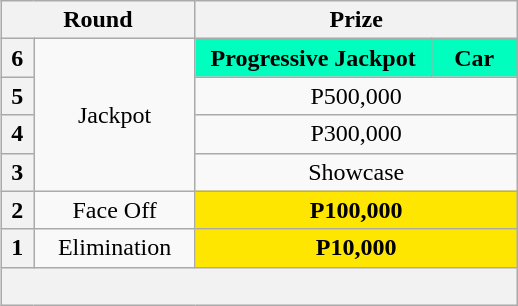<table class="wikitable" style="text-align:center; float:right; margin-left:10px; margin-bottom:10px;">
<tr>
<th colspan="2">Round</th>
<th colspan="2">Prize</th>
</tr>
<tr>
<th style="width:15px;">6</th>
<td rowspan="4" style="width:100px;">Jackpot</td>
<td style="background:#00FFBF; width:150px;"><strong>Progressive Jackpot</strong></td>
<td style="background:#00FFBF; width:50px;"><strong>Car</strong></td>
</tr>
<tr>
<th>5</th>
<td colspan="2">P500,000</td>
</tr>
<tr>
<th>4</th>
<td colspan="2">P300,000</td>
</tr>
<tr>
<th>3</th>
<td colspan="2">Showcase</td>
</tr>
<tr>
<th>2</th>
<td>Face Off</td>
<td colspan="2" style="background: #FFE600"><strong>P100,000</strong></td>
</tr>
<tr>
<th>1</th>
<td>Elimination</td>
<td colspan="2" style="background: #FFE600"><strong>P10,000</strong></td>
</tr>
<tr>
<th colspan="4" style="text-align:left"><br></th>
</tr>
</table>
